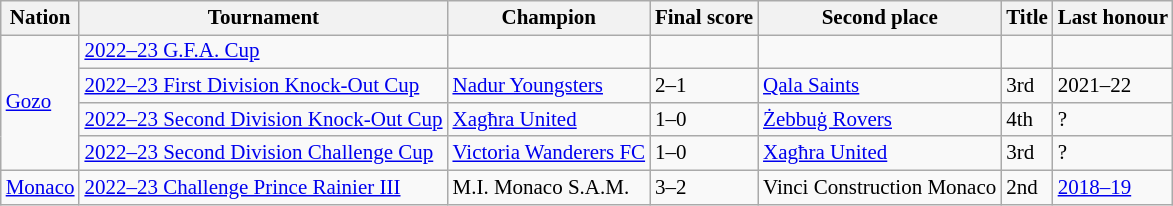<table class=wikitable style="font-size:14px">
<tr>
<th>Nation</th>
<th>Tournament</th>
<th>Champion</th>
<th>Final score</th>
<th>Second place</th>
<th data-sort-type="number">Title</th>
<th>Last honour</th>
</tr>
<tr>
<td rowspan=4> <a href='#'>Gozo</a></td>
<td><a href='#'>2022–23 G.F.A. Cup</a></td>
<td></td>
<td></td>
<td></td>
<td></td>
<td></td>
</tr>
<tr>
<td><a href='#'>2022–23 First Division Knock-Out Cup</a></td>
<td><a href='#'>Nadur Youngsters</a></td>
<td>2–1</td>
<td><a href='#'>Qala Saints</a></td>
<td>3rd</td>
<td>2021–22</td>
</tr>
<tr>
<td><a href='#'>2022–23 Second Division Knock-Out Cup</a></td>
<td><a href='#'>Xagħra United</a></td>
<td>1–0</td>
<td><a href='#'>Żebbuġ Rovers</a></td>
<td>4th</td>
<td>?</td>
</tr>
<tr>
<td><a href='#'>2022–23 Second Division Challenge Cup</a></td>
<td><a href='#'>Victoria Wanderers FC</a></td>
<td>1–0</td>
<td><a href='#'>Xagħra United</a></td>
<td>3rd</td>
<td>?</td>
</tr>
<tr>
<td rowspan=2> <a href='#'>Monaco</a></td>
<td><a href='#'>2022–23 Challenge Prince Rainier III</a></td>
<td>M.I. Monaco S.A.M.</td>
<td>3–2</td>
<td>Vinci Construction Monaco</td>
<td>2nd</td>
<td><a href='#'>2018–19</a></td>
</tr>
</table>
